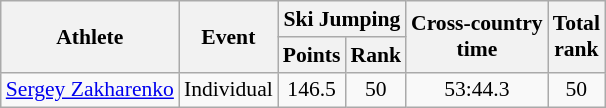<table class="wikitable" style="font-size:90%">
<tr>
<th rowspan="2">Athlete</th>
<th rowspan="2">Event</th>
<th colspan="2">Ski Jumping</th>
<th rowspan="2">Cross-country <br> time</th>
<th rowspan="2">Total <br> rank</th>
</tr>
<tr>
<th>Points</th>
<th>Rank</th>
</tr>
<tr>
<td><a href='#'>Sergey Zakharenko</a></td>
<td>Individual</td>
<td align="center">146.5</td>
<td align="center">50</td>
<td align="center">53:44.3</td>
<td align="center">50</td>
</tr>
</table>
